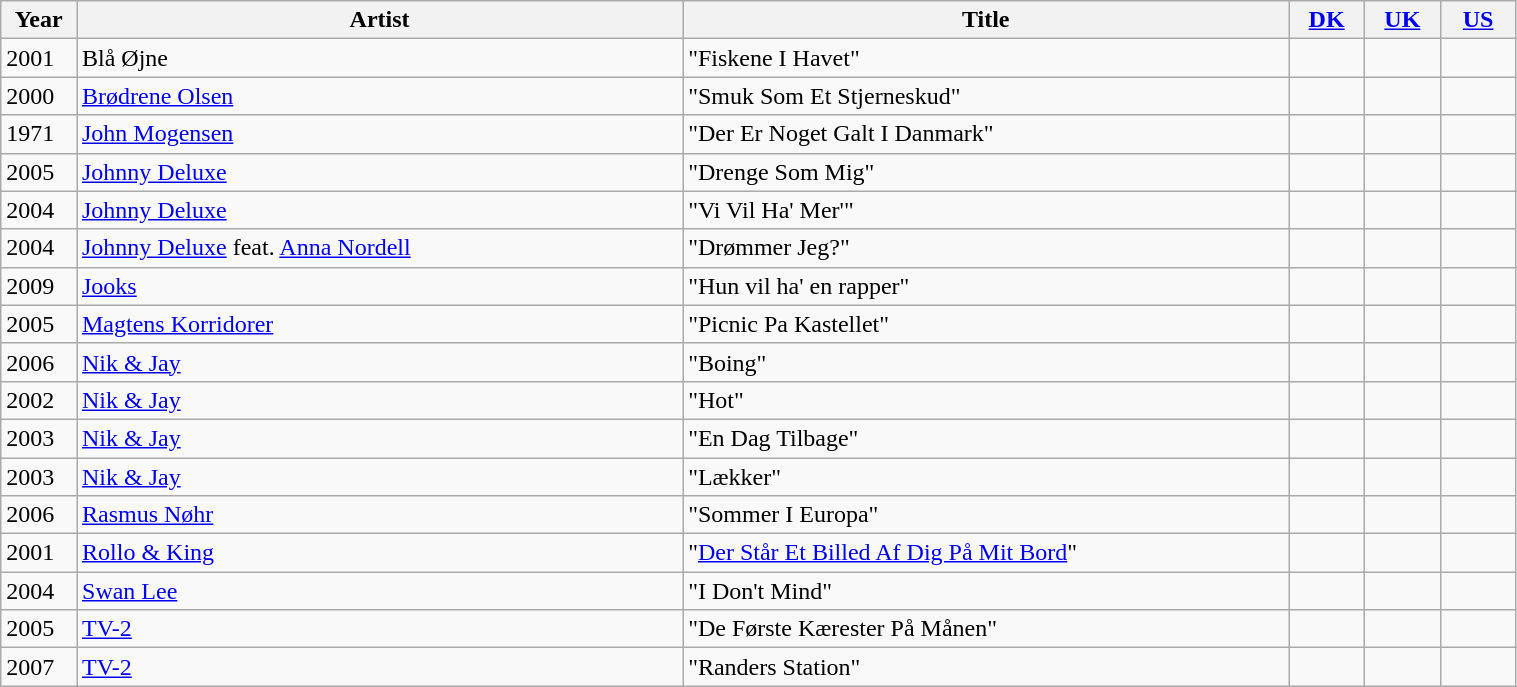<table class="wikitable sortable" width="80%">
<tr>
<th width="5%">Year</th>
<th width="40%">Artist</th>
<th width="40%">Title</th>
<th width="5%"><a href='#'>DK</a></th>
<th width="5%"><a href='#'>UK</a></th>
<th width="5%"><a href='#'>US</a></th>
</tr>
<tr>
<td>2001</td>
<td>Blå Øjne</td>
<td>"Fiskene I Havet"</td>
<td></td>
<td></td>
<td></td>
</tr>
<tr>
<td>2000</td>
<td><a href='#'>Brødrene Olsen</a></td>
<td>"Smuk Som Et Stjerneskud"</td>
<td></td>
<td></td>
<td></td>
</tr>
<tr>
<td>1971</td>
<td><a href='#'>John Mogensen</a></td>
<td>"Der Er Noget Galt I Danmark"</td>
<td></td>
<td></td>
<td></td>
</tr>
<tr>
<td>2005</td>
<td><a href='#'>Johnny Deluxe</a></td>
<td>"Drenge Som Mig"</td>
<td></td>
<td></td>
<td></td>
</tr>
<tr>
<td>2004</td>
<td><a href='#'>Johnny Deluxe</a></td>
<td>"Vi Vil Ha' Mer'"</td>
<td></td>
<td></td>
<td></td>
</tr>
<tr>
<td>2004</td>
<td><a href='#'>Johnny Deluxe</a> feat. <a href='#'>Anna Nordell</a></td>
<td>"Drømmer Jeg?"</td>
<td></td>
<td></td>
<td></td>
</tr>
<tr>
<td>2009</td>
<td><a href='#'>Jooks</a></td>
<td>"Hun vil ha' en rapper"</td>
<td></td>
<td></td>
<td></td>
</tr>
<tr>
<td>2005</td>
<td><a href='#'>Magtens Korridorer</a></td>
<td>"Picnic Pa Kastellet"</td>
<td></td>
<td></td>
<td></td>
</tr>
<tr>
<td>2006</td>
<td><a href='#'>Nik & Jay</a></td>
<td>"Boing"</td>
<td></td>
<td></td>
<td></td>
</tr>
<tr>
<td>2002</td>
<td><a href='#'>Nik & Jay</a></td>
<td>"Hot"</td>
<td></td>
<td></td>
<td></td>
</tr>
<tr>
<td>2003</td>
<td><a href='#'>Nik & Jay</a></td>
<td>"En Dag Tilbage"</td>
<td></td>
<td></td>
<td></td>
</tr>
<tr>
<td>2003</td>
<td><a href='#'>Nik & Jay</a></td>
<td>"Lækker"</td>
<td></td>
<td></td>
<td></td>
</tr>
<tr>
<td>2006</td>
<td><a href='#'>Rasmus Nøhr</a></td>
<td>"Sommer I Europa"</td>
<td></td>
<td></td>
<td></td>
</tr>
<tr>
<td>2001</td>
<td><a href='#'>Rollo & King</a></td>
<td>"<a href='#'>Der Står Et Billed Af Dig På Mit Bord</a>"</td>
<td></td>
<td></td>
<td></td>
</tr>
<tr>
<td>2004</td>
<td><a href='#'>Swan Lee</a></td>
<td>"I Don't Mind"</td>
<td></td>
<td></td>
<td></td>
</tr>
<tr>
<td>2005</td>
<td><a href='#'>TV-2</a></td>
<td>"De Første Kærester På Månen"</td>
<td></td>
<td></td>
<td></td>
</tr>
<tr>
<td>2007</td>
<td><a href='#'>TV-2</a></td>
<td>"Randers Station"</td>
<td></td>
<td></td>
<td></td>
</tr>
</table>
